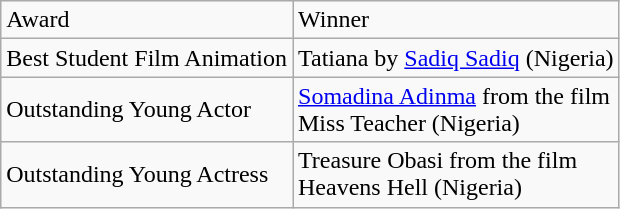<table class="wikitable">
<tr>
<td>Award</td>
<td>Winner</td>
</tr>
<tr>
<td>Best Student Film Animation</td>
<td>Tatiana by <a href='#'>Sadiq Sadiq</a> (Nigeria)</td>
</tr>
<tr>
<td>Outstanding Young Actor</td>
<td><a href='#'>Somadina Adinma</a> from the film<br>Miss Teacher (Nigeria)</td>
</tr>
<tr>
<td>Outstanding Young Actress</td>
<td>Treasure Obasi from the film<br>Heavens Hell (Nigeria)</td>
</tr>
</table>
